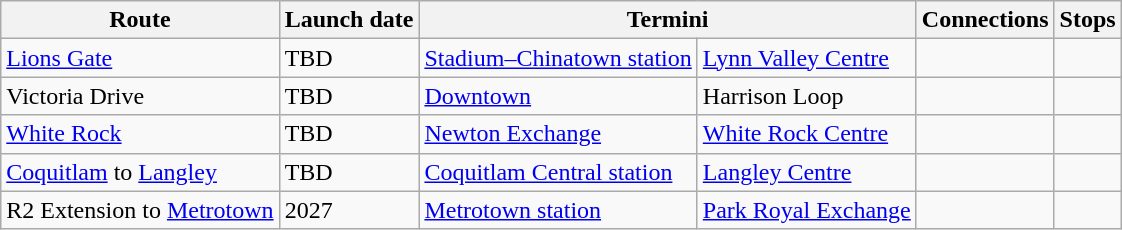<table class="wikitable">
<tr>
<th>Route</th>
<th>Launch date</th>
<th colspan="2">Termini</th>
<th>Connections</th>
<th>Stops</th>
</tr>
<tr>
<td><a href='#'>Lions Gate</a></td>
<td>TBD</td>
<td><a href='#'>Stadium–Chinatown station</a></td>
<td><a href='#'>Lynn Valley Centre</a></td>
<td></td>
<td></td>
</tr>
<tr>
<td>Victoria Drive</td>
<td>TBD</td>
<td><a href='#'>Downtown</a></td>
<td>Harrison Loop</td>
<td></td>
<td></td>
</tr>
<tr>
<td><a href='#'>White Rock</a></td>
<td>TBD</td>
<td><a href='#'>Newton Exchange</a></td>
<td><a href='#'>White Rock Centre</a></td>
<td></td>
<td></td>
</tr>
<tr>
<td><a href='#'>Coquitlam</a> to <a href='#'>Langley</a></td>
<td>TBD</td>
<td><a href='#'>Coquitlam Central station</a></td>
<td><a href='#'>Langley Centre</a></td>
<td></td>
<td></td>
</tr>
<tr>
<td>R2 Extension to <a href='#'>Metrotown</a></td>
<td>2027</td>
<td><a href='#'>Metrotown station</a></td>
<td><a href='#'>Park Royal Exchange</a></td>
<td></td>
<td></td>
</tr>
</table>
